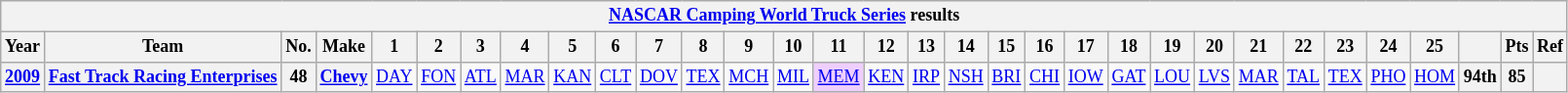<table class="wikitable" style="text-align:center; font-size:75%">
<tr>
<th colspan=32><a href='#'>NASCAR Camping World Truck Series</a> results</th>
</tr>
<tr>
<th>Year</th>
<th>Team</th>
<th>No.</th>
<th>Make</th>
<th>1</th>
<th>2</th>
<th>3</th>
<th>4</th>
<th>5</th>
<th>6</th>
<th>7</th>
<th>8</th>
<th>9</th>
<th>10</th>
<th>11</th>
<th>12</th>
<th>13</th>
<th>14</th>
<th>15</th>
<th>16</th>
<th>17</th>
<th>18</th>
<th>19</th>
<th>20</th>
<th>21</th>
<th>22</th>
<th>23</th>
<th>24</th>
<th>25</th>
<th></th>
<th>Pts</th>
<th>Ref</th>
</tr>
<tr>
<th><a href='#'>2009</a></th>
<th><a href='#'>Fast Track Racing Enterprises</a></th>
<th>48</th>
<th><a href='#'>Chevy</a></th>
<td><a href='#'>DAY</a></td>
<td><a href='#'>FON</a></td>
<td><a href='#'>ATL</a></td>
<td><a href='#'>MAR</a></td>
<td><a href='#'>KAN</a></td>
<td><a href='#'>CLT</a></td>
<td><a href='#'>DOV</a></td>
<td><a href='#'>TEX</a></td>
<td><a href='#'>MCH</a></td>
<td><a href='#'>MIL</a></td>
<td style="background:#EFCFFF;"><a href='#'>MEM</a><br></td>
<td><a href='#'>KEN</a></td>
<td><a href='#'>IRP</a></td>
<td><a href='#'>NSH</a></td>
<td><a href='#'>BRI</a></td>
<td><a href='#'>CHI</a></td>
<td><a href='#'>IOW</a></td>
<td><a href='#'>GAT</a></td>
<td><a href='#'>LOU</a></td>
<td><a href='#'>LVS</a></td>
<td><a href='#'>MAR</a></td>
<td><a href='#'>TAL</a></td>
<td><a href='#'>TEX</a></td>
<td><a href='#'>PHO</a></td>
<td><a href='#'>HOM</a></td>
<th>94th</th>
<th>85</th>
<th></th>
</tr>
</table>
